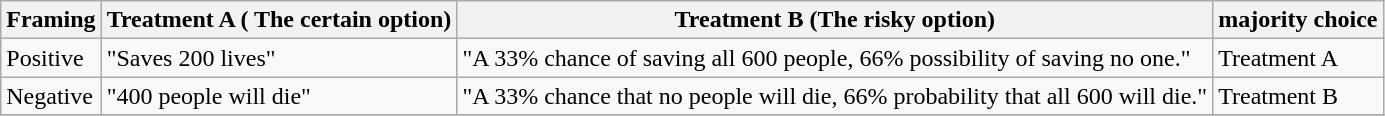<table class="wikitable">
<tr>
<th>Framing</th>
<th>Treatment A ( The certain option)</th>
<th>Treatment B (The risky option)</th>
<th>majority choice</th>
</tr>
<tr>
<td>Positive</td>
<td>"Saves 200 lives"</td>
<td>"A 33% chance of saving all 600 people, 66% possibility of saving no one."</td>
<td>Treatment A</td>
</tr>
<tr>
<td>Negative</td>
<td>"400 people will die"</td>
<td>"A 33% chance that no people will die, 66% probability that all 600 will die."</td>
<td>Treatment B</td>
</tr>
<tr>
</tr>
</table>
